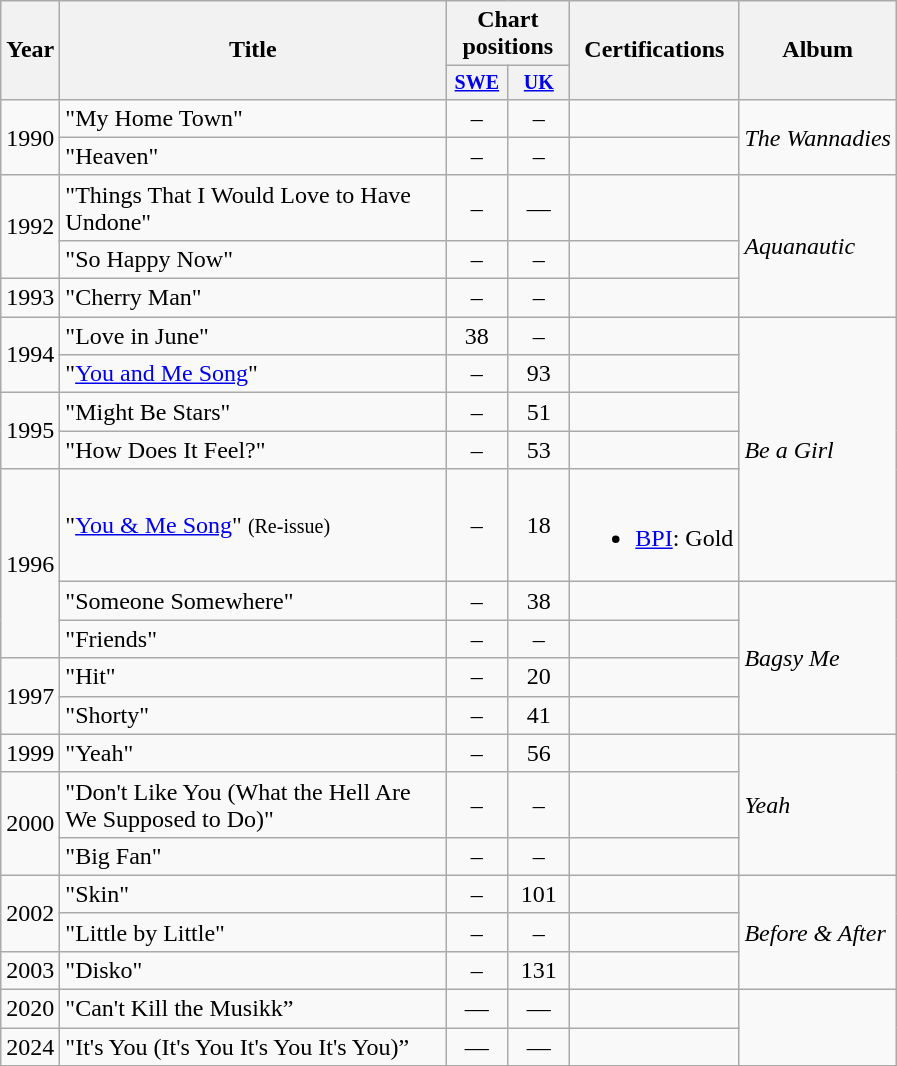<table class="wikitable" style=text-align:center;>
<tr>
<th rowspan="2">Year</th>
<th rowspan="2" width="250">Title</th>
<th colspan="2">Chart positions</th>
<th rowspan="2">Certifications</th>
<th rowspan="2">Album</th>
</tr>
<tr style="font-size:smaller;">
<th width="35"><a href='#'>SWE</a><br></th>
<th width="35"><a href='#'>UK</a> <br></th>
</tr>
<tr>
<td rowspan=2>1990</td>
<td align=left>"My Home Town"</td>
<td>–</td>
<td>–</td>
<td></td>
<td align=left rowspan=2><em>The Wannadies</em></td>
</tr>
<tr>
<td align=left>"Heaven"</td>
<td>–</td>
<td>–</td>
<td></td>
</tr>
<tr>
<td rowspan=2>1992</td>
<td align=left>"Things That I Would Love to Have Undone"</td>
<td>–</td>
<td>—</td>
<td></td>
<td align=left rowspan=3><em>Aquanautic</em></td>
</tr>
<tr>
<td align=left>"So Happy Now"</td>
<td>–</td>
<td>–</td>
<td></td>
</tr>
<tr>
<td>1993</td>
<td align=left>"Cherry Man"</td>
<td>–</td>
<td>–</td>
<td></td>
</tr>
<tr>
<td rowspan=2>1994</td>
<td align=left>"Love in June"</td>
<td>38</td>
<td>–</td>
<td></td>
<td align=left rowspan=5><em>Be a Girl</em></td>
</tr>
<tr>
<td align=left>"<a href='#'>You and Me Song</a>"</td>
<td>–</td>
<td>93</td>
<td></td>
</tr>
<tr>
<td rowspan=2>1995</td>
<td align=left>"Might Be Stars"</td>
<td>–</td>
<td>51</td>
<td></td>
</tr>
<tr>
<td align=left>"How Does It Feel?"</td>
<td>–</td>
<td>53</td>
<td></td>
</tr>
<tr>
<td rowspan=3>1996</td>
<td align=left>"<a href='#'>You & Me Song</a>" <small>(Re-issue)</small></td>
<td>–</td>
<td>18</td>
<td><br><ul><li><a href='#'>BPI</a>: Gold</li></ul></td>
</tr>
<tr>
<td align=left>"Someone Somewhere"</td>
<td>–</td>
<td>38</td>
<td></td>
<td align=left rowspan=4><em>Bagsy Me</em></td>
</tr>
<tr>
<td align=left>"Friends"</td>
<td>–</td>
<td>–</td>
<td></td>
</tr>
<tr>
<td rowspan=2>1997</td>
<td align=left>"Hit"</td>
<td>–</td>
<td>20</td>
<td></td>
</tr>
<tr>
<td align=left>"Shorty"</td>
<td>–</td>
<td>41</td>
<td></td>
</tr>
<tr>
<td>1999</td>
<td align=left>"Yeah"</td>
<td>–</td>
<td>56</td>
<td></td>
<td align=left rowspan=3><em>Yeah</em></td>
</tr>
<tr>
<td rowspan=2>2000</td>
<td align=left>"Don't Like You (What the Hell Are We Supposed to Do)"</td>
<td>–</td>
<td>–</td>
<td></td>
</tr>
<tr>
<td align=left>"Big Fan"</td>
<td>–</td>
<td>–</td>
<td></td>
</tr>
<tr>
<td rowspan=2>2002</td>
<td align=left>"Skin"</td>
<td>–</td>
<td>101<br></td>
<td></td>
<td align=left rowspan=3><em>Before & After</em></td>
</tr>
<tr>
<td align=left>"Little by Little"</td>
<td>–</td>
<td>–</td>
<td></td>
</tr>
<tr>
<td>2003</td>
<td align=left>"Disko"</td>
<td>–</td>
<td>131<br></td>
<td></td>
</tr>
<tr>
<td>2020</td>
<td align=left>"Can't Kill the Musikk”</td>
<td>—</td>
<td>—</td>
<td></td>
</tr>
<tr>
<td>2024</td>
<td align=left>"It's You (It's You It's You It's You)”</td>
<td>—</td>
<td>—</td>
<td></td>
</tr>
<tr>
</tr>
</table>
